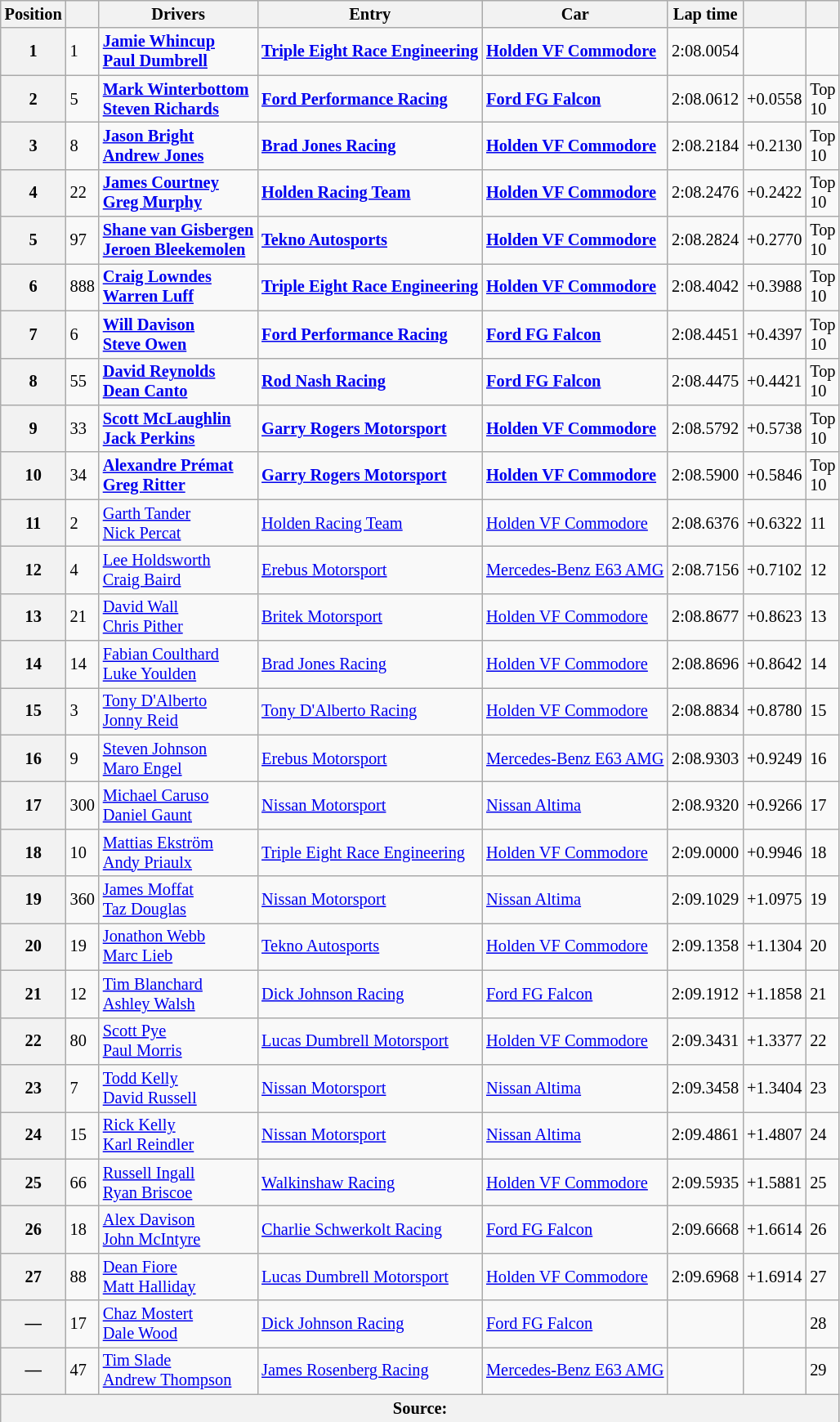<table class="wikitable" style="font-size: 85%;">
<tr>
<th>Position</th>
<th></th>
<th>Drivers</th>
<th>Entry</th>
<th>Car</th>
<th>Lap time</th>
<th></th>
<th></th>
</tr>
<tr>
<th>1</th>
<td>1</td>
<td> <strong><a href='#'>Jamie Whincup</a><br> <a href='#'>Paul Dumbrell</a></strong></td>
<td><strong><a href='#'>Triple Eight Race Engineering</a></strong></td>
<td><strong><a href='#'>Holden VF Commodore</a></strong></td>
<td>2:08.0054</td>
<td></td>
<td><br></td>
</tr>
<tr>
<th>2</th>
<td>5</td>
<td> <strong><a href='#'>Mark Winterbottom</a><br> <a href='#'>Steven Richards</a></strong></td>
<td><strong><a href='#'>Ford Performance Racing</a></strong></td>
<td><strong><a href='#'>Ford FG Falcon</a></strong></td>
<td>2:08.0612</td>
<td>+0.0558</td>
<td>Top<br>10</td>
</tr>
<tr>
<th>3</th>
<td>8</td>
<td> <strong><a href='#'>Jason Bright</a><br> <a href='#'>Andrew Jones</a></strong></td>
<td><strong><a href='#'>Brad Jones Racing</a></strong></td>
<td><strong><a href='#'>Holden VF Commodore</a></strong></td>
<td>2:08.2184</td>
<td>+0.2130</td>
<td>Top<br>10</td>
</tr>
<tr>
<th>4</th>
<td>22</td>
<td> <strong><a href='#'>James Courtney</a><br> <a href='#'>Greg Murphy</a></strong></td>
<td><strong><a href='#'>Holden Racing Team</a></strong></td>
<td><strong><a href='#'>Holden VF Commodore</a></strong></td>
<td>2:08.2476</td>
<td>+0.2422</td>
<td>Top<br>10</td>
</tr>
<tr>
<th>5</th>
<td>97</td>
<td> <strong><a href='#'>Shane van Gisbergen</a><br> <a href='#'>Jeroen Bleekemolen</a></strong></td>
<td><strong><a href='#'>Tekno Autosports</a></strong></td>
<td><strong><a href='#'>Holden VF Commodore</a></strong></td>
<td>2:08.2824</td>
<td>+0.2770</td>
<td>Top<br>10</td>
</tr>
<tr>
<th>6</th>
<td>888</td>
<td> <strong><a href='#'>Craig Lowndes</a><br> <a href='#'>Warren Luff</a></strong></td>
<td><strong><a href='#'>Triple Eight Race Engineering</a></strong></td>
<td><strong><a href='#'>Holden VF Commodore</a></strong></td>
<td>2:08.4042</td>
<td>+0.3988</td>
<td>Top<br>10</td>
</tr>
<tr>
<th>7</th>
<td>6</td>
<td> <strong><a href='#'>Will Davison</a><br> <a href='#'>Steve Owen</a></strong></td>
<td><strong><a href='#'>Ford Performance Racing</a></strong></td>
<td><strong><a href='#'>Ford FG Falcon</a></strong></td>
<td>2:08.4451</td>
<td>+0.4397</td>
<td>Top<br>10</td>
</tr>
<tr>
<th>8</th>
<td>55</td>
<td> <strong><a href='#'>David Reynolds</a><br> <a href='#'>Dean Canto</a></strong></td>
<td><strong><a href='#'>Rod Nash Racing</a></strong></td>
<td><strong><a href='#'>Ford FG Falcon</a></strong></td>
<td>2:08.4475</td>
<td>+0.4421</td>
<td>Top<br>10</td>
</tr>
<tr>
<th>9</th>
<td>33</td>
<td> <strong><a href='#'>Scott McLaughlin</a><br> <a href='#'>Jack Perkins</a></strong></td>
<td><strong><a href='#'>Garry Rogers Motorsport</a></strong></td>
<td><strong><a href='#'>Holden VF Commodore</a></strong></td>
<td>2:08.5792</td>
<td>+0.5738</td>
<td>Top<br>10</td>
</tr>
<tr>
<th>10</th>
<td>34</td>
<td> <strong><a href='#'>Alexandre Prémat</a><br> <a href='#'>Greg Ritter</a></strong></td>
<td><strong><a href='#'>Garry Rogers Motorsport</a></strong></td>
<td><strong><a href='#'>Holden VF Commodore</a></strong></td>
<td>2:08.5900</td>
<td>+0.5846</td>
<td>Top<br>10</td>
</tr>
<tr>
<th>11</th>
<td>2</td>
<td> <a href='#'>Garth Tander</a><br> <a href='#'>Nick Percat</a></td>
<td><a href='#'>Holden Racing Team</a></td>
<td><a href='#'>Holden VF Commodore</a></td>
<td>2:08.6376</td>
<td>+0.6322</td>
<td>11</td>
</tr>
<tr>
<th>12</th>
<td>4</td>
<td> <a href='#'>Lee Holdsworth</a><br> <a href='#'>Craig Baird</a></td>
<td><a href='#'>Erebus Motorsport</a></td>
<td><a href='#'>Mercedes-Benz E63 AMG</a></td>
<td>2:08.7156</td>
<td>+0.7102</td>
<td>12</td>
</tr>
<tr>
<th>13</th>
<td>21</td>
<td> <a href='#'>David Wall</a><br> <a href='#'>Chris Pither</a></td>
<td><a href='#'>Britek Motorsport</a></td>
<td><a href='#'>Holden VF Commodore</a></td>
<td>2:08.8677</td>
<td>+0.8623</td>
<td>13</td>
</tr>
<tr>
<th>14</th>
<td>14</td>
<td> <a href='#'>Fabian Coulthard</a><br> <a href='#'>Luke Youlden</a></td>
<td><a href='#'>Brad Jones Racing</a></td>
<td><a href='#'>Holden VF Commodore</a></td>
<td>2:08.8696</td>
<td>+0.8642</td>
<td>14</td>
</tr>
<tr>
<th>15</th>
<td>3</td>
<td> <a href='#'>Tony D'Alberto</a><br> <a href='#'>Jonny Reid</a></td>
<td><a href='#'>Tony D'Alberto Racing</a></td>
<td><a href='#'>Holden VF Commodore</a></td>
<td>2:08.8834</td>
<td>+0.8780</td>
<td>15</td>
</tr>
<tr>
<th>16</th>
<td>9</td>
<td> <a href='#'>Steven Johnson</a><br> <a href='#'>Maro Engel</a></td>
<td><a href='#'>Erebus Motorsport</a></td>
<td><a href='#'>Mercedes-Benz E63 AMG</a></td>
<td>2:08.9303</td>
<td>+0.9249</td>
<td>16</td>
</tr>
<tr>
<th>17</th>
<td>300</td>
<td> <a href='#'>Michael Caruso</a><br> <a href='#'>Daniel Gaunt</a></td>
<td><a href='#'>Nissan Motorsport</a></td>
<td><a href='#'>Nissan Altima</a></td>
<td>2:08.9320</td>
<td>+0.9266</td>
<td>17</td>
</tr>
<tr>
<th>18</th>
<td>10</td>
<td> <a href='#'>Mattias Ekström</a><br> <a href='#'>Andy Priaulx</a></td>
<td><a href='#'>Triple Eight Race Engineering</a></td>
<td><a href='#'>Holden VF Commodore</a></td>
<td>2:09.0000</td>
<td>+0.9946</td>
<td>18</td>
</tr>
<tr>
<th>19</th>
<td>360</td>
<td> <a href='#'>James Moffat</a><br> <a href='#'>Taz Douglas</a></td>
<td><a href='#'>Nissan Motorsport</a></td>
<td><a href='#'>Nissan Altima</a></td>
<td>2:09.1029</td>
<td>+1.0975</td>
<td>19</td>
</tr>
<tr>
<th>20</th>
<td>19</td>
<td> <a href='#'>Jonathon Webb</a><br> <a href='#'>Marc Lieb</a></td>
<td><a href='#'>Tekno Autosports</a></td>
<td><a href='#'>Holden VF Commodore</a></td>
<td>2:09.1358</td>
<td>+1.1304</td>
<td>20</td>
</tr>
<tr>
<th>21</th>
<td>12</td>
<td> <a href='#'>Tim Blanchard</a><br> <a href='#'>Ashley Walsh</a></td>
<td><a href='#'>Dick Johnson Racing</a></td>
<td><a href='#'>Ford FG Falcon</a></td>
<td>2:09.1912</td>
<td>+1.1858</td>
<td>21</td>
</tr>
<tr>
<th>22</th>
<td>80</td>
<td> <a href='#'>Scott Pye</a><br> <a href='#'>Paul Morris</a></td>
<td><a href='#'>Lucas Dumbrell Motorsport</a></td>
<td><a href='#'>Holden VF Commodore</a></td>
<td>2:09.3431</td>
<td>+1.3377</td>
<td>22</td>
</tr>
<tr>
<th>23</th>
<td>7</td>
<td> <a href='#'>Todd Kelly</a><br> <a href='#'>David Russell</a></td>
<td><a href='#'>Nissan Motorsport</a></td>
<td><a href='#'>Nissan Altima</a></td>
<td>2:09.3458</td>
<td>+1.3404</td>
<td>23</td>
</tr>
<tr>
<th>24</th>
<td>15</td>
<td> <a href='#'>Rick Kelly</a><br> <a href='#'>Karl Reindler</a></td>
<td><a href='#'>Nissan Motorsport</a></td>
<td><a href='#'>Nissan Altima</a></td>
<td>2:09.4861</td>
<td>+1.4807</td>
<td>24</td>
</tr>
<tr>
<th>25</th>
<td>66</td>
<td> <a href='#'>Russell Ingall</a><br> <a href='#'>Ryan Briscoe</a></td>
<td><a href='#'>Walkinshaw Racing</a></td>
<td><a href='#'>Holden VF Commodore</a></td>
<td>2:09.5935</td>
<td>+1.5881</td>
<td>25</td>
</tr>
<tr>
<th>26</th>
<td>18</td>
<td> <a href='#'>Alex Davison</a><br> <a href='#'>John McIntyre</a></td>
<td><a href='#'>Charlie Schwerkolt Racing</a></td>
<td><a href='#'>Ford FG Falcon</a></td>
<td>2:09.6668</td>
<td>+1.6614</td>
<td>26</td>
</tr>
<tr>
<th>27</th>
<td>88</td>
<td> <a href='#'>Dean Fiore</a><br> <a href='#'>Matt Halliday</a></td>
<td><a href='#'>Lucas Dumbrell Motorsport</a></td>
<td><a href='#'>Holden VF Commodore</a></td>
<td>2:09.6968</td>
<td>+1.6914</td>
<td>27</td>
</tr>
<tr>
<th>—</th>
<td>17</td>
<td> <a href='#'>Chaz Mostert</a><br> <a href='#'>Dale Wood</a></td>
<td><a href='#'>Dick Johnson Racing</a></td>
<td><a href='#'>Ford FG Falcon</a></td>
<td></td>
<td></td>
<td>28</td>
</tr>
<tr>
<th>—</th>
<td>47</td>
<td> <a href='#'>Tim Slade</a><br> <a href='#'>Andrew Thompson</a></td>
<td><a href='#'>James Rosenberg Racing</a></td>
<td><a href='#'>Mercedes-Benz E63 AMG</a></td>
<td></td>
<td></td>
<td>29</td>
</tr>
<tr>
<th colspan="8">Source:</th>
</tr>
</table>
